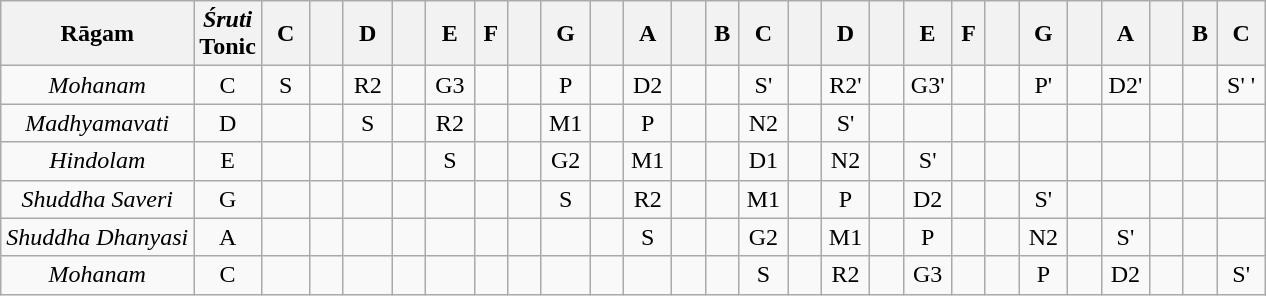<table class="wikitable" style="text-align:center">
<tr>
<th>Rāgam</th>
<th><em>Śruti</em><br>Tonic</th>
<th>C</th>
<th></th>
<th>D</th>
<th></th>
<th>E</th>
<th>F</th>
<th></th>
<th>G</th>
<th></th>
<th>A</th>
<th></th>
<th>B</th>
<th>C</th>
<th></th>
<th>D</th>
<th></th>
<th>E</th>
<th>F</th>
<th></th>
<th>G</th>
<th></th>
<th>A</th>
<th></th>
<th>B</th>
<th>C</th>
</tr>
<tr>
<td><em>Mohanam</em></td>
<td>C</td>
<td width="25px">S</td>
<td width="15px"></td>
<td width="25px">R2</td>
<td width="15px"></td>
<td width="25px">G3</td>
<td width="15px"></td>
<td width="15px"></td>
<td width="25px">P</td>
<td width="15px"></td>
<td width="25px">D2</td>
<td width="15px"></td>
<td width="15px"></td>
<td width="25px">S'</td>
<td width="15px"></td>
<td width="25px">R2'</td>
<td width="15px"></td>
<td width="25px">G3'</td>
<td width="15px"></td>
<td width="15px"></td>
<td width="25px">P'</td>
<td width="15px"></td>
<td width="25px">D2'</td>
<td width="15px"></td>
<td width="15px"></td>
<td width="25px">S' '</td>
</tr>
<tr>
<td><em>Madhyamavati</em></td>
<td>D</td>
<td></td>
<td></td>
<td>S</td>
<td></td>
<td>R2</td>
<td></td>
<td></td>
<td>M1</td>
<td></td>
<td>P</td>
<td></td>
<td></td>
<td>N2</td>
<td></td>
<td>S'</td>
<td></td>
<td></td>
<td></td>
<td></td>
<td></td>
<td></td>
<td></td>
<td></td>
<td></td>
<td></td>
</tr>
<tr>
<td><em>Hindolam</em></td>
<td>E</td>
<td></td>
<td></td>
<td></td>
<td></td>
<td>S</td>
<td></td>
<td></td>
<td>G2</td>
<td></td>
<td>M1</td>
<td></td>
<td></td>
<td>D1</td>
<td></td>
<td>N2</td>
<td></td>
<td>S'</td>
<td></td>
<td></td>
<td></td>
<td></td>
<td></td>
<td></td>
<td></td>
<td></td>
</tr>
<tr>
<td><em>Shuddha Saveri</em></td>
<td>G</td>
<td></td>
<td></td>
<td></td>
<td></td>
<td></td>
<td></td>
<td></td>
<td>S</td>
<td></td>
<td>R2</td>
<td></td>
<td></td>
<td>M1</td>
<td></td>
<td>P</td>
<td></td>
<td>D2</td>
<td></td>
<td></td>
<td>S'</td>
<td></td>
<td></td>
<td></td>
<td></td>
<td></td>
</tr>
<tr>
<td><em>Shuddha Dhanyasi</em></td>
<td>A</td>
<td></td>
<td></td>
<td></td>
<td></td>
<td></td>
<td></td>
<td></td>
<td></td>
<td></td>
<td>S</td>
<td></td>
<td></td>
<td>G2</td>
<td></td>
<td>M1</td>
<td></td>
<td>P</td>
<td></td>
<td></td>
<td>N2</td>
<td></td>
<td>S'</td>
<td></td>
<td></td>
<td></td>
</tr>
<tr>
<td><em>Mohanam</em></td>
<td>C</td>
<td></td>
<td></td>
<td></td>
<td></td>
<td></td>
<td></td>
<td></td>
<td></td>
<td></td>
<td></td>
<td></td>
<td></td>
<td>S</td>
<td></td>
<td>R2</td>
<td></td>
<td>G3</td>
<td></td>
<td></td>
<td>P</td>
<td></td>
<td>D2</td>
<td></td>
<td></td>
<td>S'</td>
</tr>
</table>
